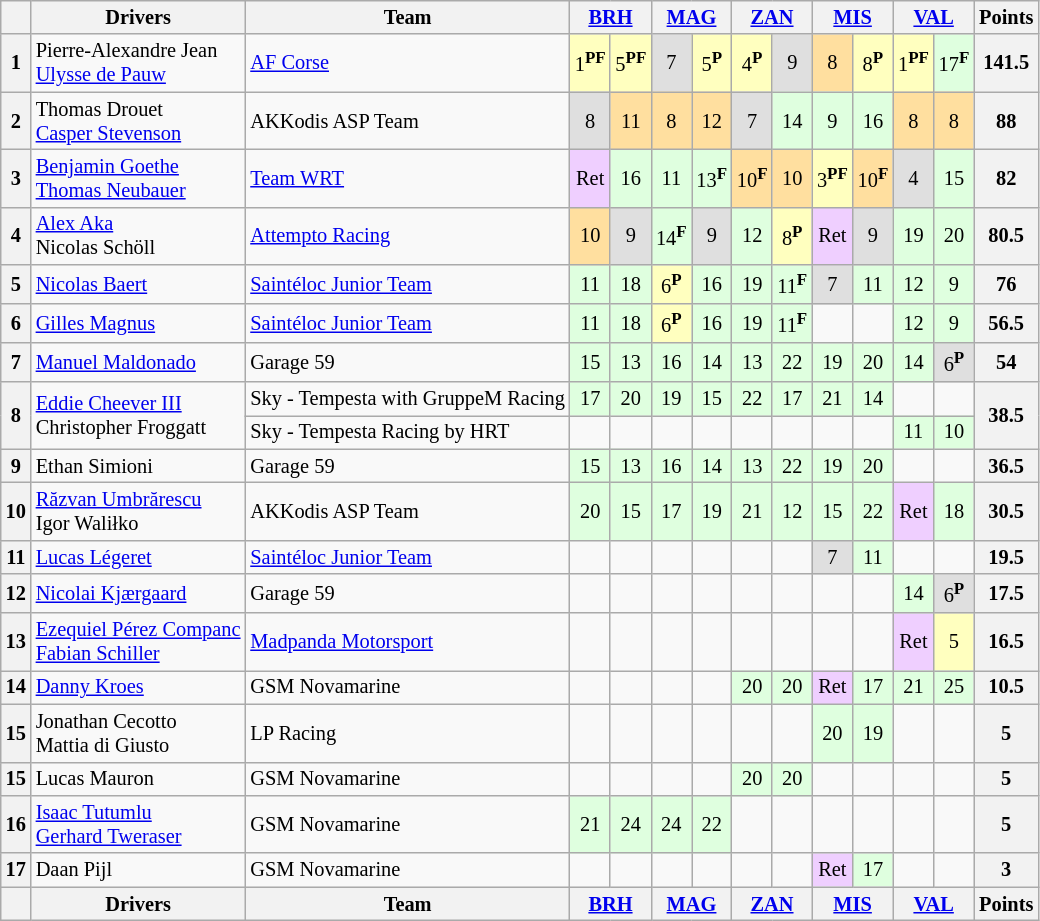<table class="wikitable" style="font-size:85%; text-align:center;">
<tr>
<th></th>
<th>Drivers</th>
<th>Team</th>
<th colspan=2><a href='#'>BRH</a><br></th>
<th colspan=2><a href='#'>MAG</a><br></th>
<th colspan=2><a href='#'>ZAN</a><br></th>
<th colspan=2><a href='#'>MIS</a><br></th>
<th colspan=2><a href='#'>VAL</a><br></th>
<th>Points</th>
</tr>
<tr>
<th>1</th>
<td align=left> Pierre-Alexandre Jean<br> <a href='#'>Ulysse de Pauw</a></td>
<td align=left> <a href='#'>AF Corse</a></td>
<td style="background:#ffffbf;">1<sup><strong>PF</strong></sup></td>
<td style="background:#ffffbf;">5<sup><strong>PF</strong></sup></td>
<td style="background:#dfdfdf;">7</td>
<td style="background:#ffffbf;">5<sup><strong>P</strong></sup></td>
<td style="background:#ffffbf;">4<sup><strong>P</strong></sup></td>
<td style="background:#dfdfdf;">9</td>
<td style="background:#ffdf9f;">8</td>
<td style="background:#ffffbf;">8<sup><strong>P</strong></sup></td>
<td style="background:#ffffbf;">1<sup><strong>PF</strong></sup></td>
<td style="background:#dfffdf;">17<sup><strong>F</strong></sup></td>
<th>141.5</th>
</tr>
<tr>
<th>2</th>
<td align="left"> Thomas Drouet<br> <a href='#'>Casper Stevenson</a></td>
<td align="left"> AKKodis ASP Team</td>
<td style="background:#dfdfdf;">8</td>
<td style="background:#ffdf9f;">11</td>
<td style="background:#ffdf9f;">8</td>
<td style="background:#ffdf9f;">12</td>
<td style="background:#dfdfdf;">7</td>
<td style="background:#dfffdf;">14</td>
<td style="background:#dfffdf;">9</td>
<td style="background:#dfffdf;">16</td>
<td style="background:#ffdf9f;">8</td>
<td style="background:#ffdf9f;">8</td>
<th>88</th>
</tr>
<tr>
<th>3</th>
<td align="left"> <a href='#'>Benjamin Goethe</a><br> <a href='#'>Thomas Neubauer</a></td>
<td align="left"> <a href='#'>Team WRT</a></td>
<td style="background:#efcfff;">Ret</td>
<td style="background:#dfffdf;">16</td>
<td style="background:#dfffdf;">11</td>
<td style="background:#dfffdf;">13<sup><strong>F</strong></sup></td>
<td style="background:#ffdf9f;">10<sup><strong>F</strong></sup></td>
<td style="background:#ffdf9f;">10</td>
<td style="background:#ffffbf;">3<sup><strong>PF</strong></sup></td>
<td style="background:#ffdf9f;">10<sup><strong>F</strong></sup></td>
<td style="background:#dfdfdf;">4</td>
<td style="background:#dfffdf;">15</td>
<th>82</th>
</tr>
<tr>
<th>4</th>
<td align="left"> <a href='#'>Alex Aka</a><br> Nicolas Schöll</td>
<td align="left"> <a href='#'>Attempto Racing</a></td>
<td style="background:#ffdf9f;">10</td>
<td style="background:#dfdfdf;">9</td>
<td style="background:#dfffdf;">14<sup><strong>F</strong></sup></td>
<td style="background:#dfdfdf;">9</td>
<td style="background:#dfffdf;">12</td>
<td style="background:#ffffbf;">8<sup><strong>P</strong></sup></td>
<td style="background:#efcfff;">Ret</td>
<td style="background:#dfdfdf;">9</td>
<td style="background:#dfffdf;">19</td>
<td style="background:#dfffdf;">20</td>
<th>80.5</th>
</tr>
<tr>
<th>5</th>
<td align="left"> <a href='#'>Nicolas Baert</a></td>
<td align="left"> <a href='#'>Saintéloc Junior Team</a></td>
<td style="background:#dfffdf;">11</td>
<td style="background:#dfffdf;">18</td>
<td style="background:#ffffbf;">6<sup><strong>P</strong></sup></td>
<td style="background:#dfffdf;">16</td>
<td style="background:#dfffdf;">19</td>
<td style="background:#dfffdf;">11<sup><strong>F</strong></sup></td>
<td style="background:#dfdfdf;">7</td>
<td style="background:#dfffdf;">11</td>
<td style="background:#dfffdf;">12</td>
<td style="background:#dfffdf;">9</td>
<th>76</th>
</tr>
<tr>
<th>6</th>
<td align="left"> <a href='#'>Gilles Magnus</a></td>
<td align="left"> <a href='#'>Saintéloc Junior Team</a></td>
<td style="background:#dfffdf;">11</td>
<td style="background:#dfffdf;">18</td>
<td style="background:#ffffbf;">6<sup><strong>P</strong></sup></td>
<td style="background:#dfffdf;">16</td>
<td style="background:#dfffdf;">19</td>
<td style="background:#dfffdf;">11<sup><strong>F</strong></sup></td>
<td></td>
<td></td>
<td style="background:#dfffdf;">12</td>
<td style="background:#dfffdf;">9</td>
<th>56.5</th>
</tr>
<tr>
<th>7</th>
<td align="left"> <a href='#'>Manuel Maldonado</a></td>
<td align="left"> Garage 59</td>
<td style="background:#dfffdf;">15</td>
<td style="background:#dfffdf;">13</td>
<td style="background:#dfffdf;">16</td>
<td style="background:#dfffdf;">14</td>
<td style="background:#dfffdf;">13</td>
<td style="background:#dfffdf;">22</td>
<td style="background:#dfffdf;">19</td>
<td style="background:#dfffdf;">20</td>
<td style="background:#dfffdf;">14</td>
<td style="background:#dfdfdf;">6<sup><strong>P</strong></sup></td>
<th>54</th>
</tr>
<tr>
<th rowspan=2>8</th>
<td rowspan=2 align="left"> <a href='#'>Eddie Cheever III</a><br> Christopher Froggatt</td>
<td align="left"> Sky - Tempesta with GruppeM Racing</td>
<td style="background:#dfffdf;">17</td>
<td style="background:#dfffdf;">20</td>
<td style="background:#dfffdf;">19</td>
<td style="background:#dfffdf;">15</td>
<td style="background:#dfffdf;">22</td>
<td style="background:#dfffdf;">17</td>
<td style="background:#dfffdf;">21</td>
<td style="background:#dfffdf;">14</td>
<td></td>
<td></td>
<th rowspan=2>38.5</th>
</tr>
<tr>
<td align="left"> Sky - Tempesta Racing by HRT</td>
<td></td>
<td></td>
<td></td>
<td></td>
<td></td>
<td></td>
<td></td>
<td></td>
<td style="background:#dfffdf;">11</td>
<td style="background:#dfffdf;">10</td>
</tr>
<tr>
<th>9</th>
<td align="left"> Ethan Simioni</td>
<td align="left"> Garage 59</td>
<td style="background:#dfffdf;">15</td>
<td style="background:#dfffdf;">13</td>
<td style="background:#dfffdf;">16</td>
<td style="background:#dfffdf;">14</td>
<td style="background:#dfffdf;">13</td>
<td style="background:#dfffdf;">22</td>
<td style="background:#dfffdf;">19</td>
<td style="background:#dfffdf;">20</td>
<td></td>
<td></td>
<th>36.5</th>
</tr>
<tr>
<th>10</th>
<td align="left"> <a href='#'>Răzvan Umbrărescu</a><br> Igor Waliłko</td>
<td align="left"> AKKodis ASP Team</td>
<td style="background:#dfffdf;">20</td>
<td style="background:#dfffdf;">15</td>
<td style="background:#dfffdf;">17</td>
<td style="background:#dfffdf;">19</td>
<td style="background:#dfffdf;">21</td>
<td style="background:#dfffdf;">12</td>
<td style="background:#dfffdf;">15</td>
<td style="background:#dfffdf;">22</td>
<td style="background:#efcfff;">Ret</td>
<td style="background:#dfffdf;">18</td>
<th>30.5</th>
</tr>
<tr>
<th>11</th>
<td align="left"> <a href='#'>Lucas Légeret</a></td>
<td align="left"> <a href='#'>Saintéloc Junior Team</a></td>
<td></td>
<td></td>
<td></td>
<td></td>
<td></td>
<td></td>
<td style="background:#dfdfdf;">7</td>
<td style="background:#dfffdf;">11</td>
<td></td>
<td></td>
<th>19.5</th>
</tr>
<tr>
<th>12</th>
<td align="left"> <a href='#'>Nicolai Kjærgaard</a></td>
<td align="left"> Garage 59</td>
<td></td>
<td></td>
<td></td>
<td></td>
<td></td>
<td></td>
<td></td>
<td></td>
<td style="background:#dfffdf;">14</td>
<td style="background:#dfdfdf;">6<sup><strong>P</strong></sup></td>
<th>17.5</th>
</tr>
<tr>
<th>13</th>
<td align="left"> <a href='#'>Ezequiel Pérez Companc</a><br> <a href='#'>Fabian Schiller</a></td>
<td align="left"> <a href='#'>Madpanda Motorsport</a></td>
<td></td>
<td></td>
<td></td>
<td></td>
<td></td>
<td></td>
<td></td>
<td></td>
<td style="background:#efcfff;">Ret</td>
<td style="background:#ffffbf;">5</td>
<th>16.5</th>
</tr>
<tr>
<th>14</th>
<td align="left"> <a href='#'>Danny Kroes</a></td>
<td align="left"> GSM Novamarine</td>
<td></td>
<td></td>
<td></td>
<td></td>
<td style="background:#dfffdf;">20</td>
<td style="background:#dfffdf;">20</td>
<td style="background:#efcfff;">Ret</td>
<td style="background:#dfffdf;">17</td>
<td style="background:#dfffdf;">21</td>
<td style="background:#dfffdf;">25</td>
<th>10.5</th>
</tr>
<tr>
<th>15</th>
<td align="left"> Jonathan Cecotto<br> Mattia di Giusto</td>
<td align="left"> LP Racing</td>
<td></td>
<td></td>
<td></td>
<td></td>
<td></td>
<td></td>
<td style="background:#dfffdf;">20</td>
<td style="background:#dfffdf;">19</td>
<td></td>
<td></td>
<th>5</th>
</tr>
<tr>
<th>15</th>
<td align="left"> Lucas Mauron</td>
<td align="left"> GSM Novamarine</td>
<td></td>
<td></td>
<td></td>
<td></td>
<td style="background:#dfffdf;">20</td>
<td style="background:#dfffdf;">20</td>
<td></td>
<td></td>
<td></td>
<td></td>
<th>5</th>
</tr>
<tr>
<th>16</th>
<td align="left"> <a href='#'>Isaac Tutumlu</a><br> <a href='#'>Gerhard Tweraser</a></td>
<td align="left"> GSM Novamarine</td>
<td style="background:#dfffdf;">21</td>
<td style="background:#dfffdf;">24</td>
<td style="background:#dfffdf;">24</td>
<td style="background:#dfffdf;">22</td>
<td></td>
<td></td>
<td></td>
<td></td>
<td></td>
<td></td>
<th>5</th>
</tr>
<tr>
<th>17</th>
<td align="left"> Daan Pijl</td>
<td align="left"> GSM Novamarine</td>
<td></td>
<td></td>
<td></td>
<td></td>
<td></td>
<td></td>
<td style="background:#efcfff;">Ret</td>
<td style="background:#dfffdf;">17</td>
<td></td>
<td></td>
<th>3</th>
</tr>
<tr>
<th></th>
<th>Drivers</th>
<th>Team</th>
<th colspan=2><a href='#'>BRH</a><br></th>
<th colspan=2><a href='#'>MAG</a><br></th>
<th colspan=2><a href='#'>ZAN</a><br></th>
<th colspan=2><a href='#'>MIS</a><br></th>
<th colspan=2><a href='#'>VAL</a><br></th>
<th>Points</th>
</tr>
</table>
